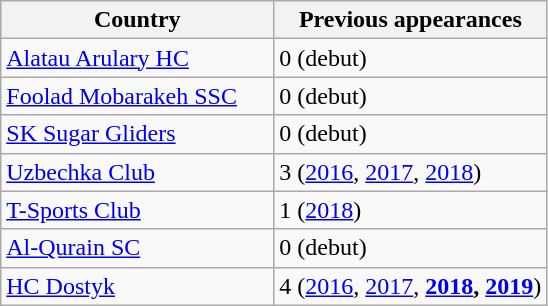<table class="wikitable sortable">
<tr>
<th width=50%>Country</th>
<th width=60%>Previous appearances</th>
</tr>
<tr>
<td> <a href='#'>Alatau Arulary HC</a></td>
<td>0 (debut)</td>
</tr>
<tr>
<td> <a href='#'>Foolad Mobarakeh SSC</a></td>
<td>0 (debut)</td>
</tr>
<tr>
<td> <a href='#'>SK Sugar Gliders</a></td>
<td>0 (debut)</td>
</tr>
<tr>
<td> <a href='#'>Uzbechka Club</a></td>
<td>3 (<a href='#'>2016</a>, <a href='#'>2017</a>, <a href='#'>2018</a>)</td>
</tr>
<tr>
<td> <a href='#'>T-Sports Club</a></td>
<td>1 (<a href='#'>2018</a>)</td>
</tr>
<tr>
<td> <a href='#'>Al-Qurain SC</a></td>
<td>0 (debut)</td>
</tr>
<tr>
<td> <a href='#'>HC Dostyk</a></td>
<td>4 (<a href='#'>2016</a>, <a href='#'>2017</a>, <strong><a href='#'>2018</a>, <a href='#'>2019</a></strong>)</td>
</tr>
</table>
